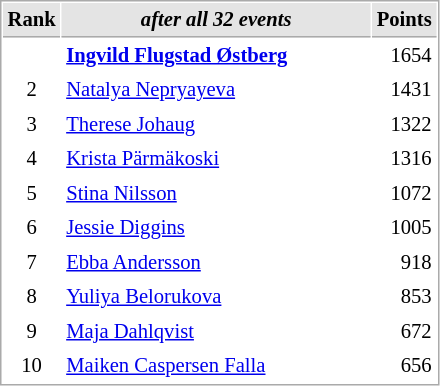<table cellspacing="1" cellpadding="3" style="border:1px solid #AAAAAA;font-size:86%">
<tr style="background-color: #E4E4E4;">
<th style="border-bottom:1px solid #AAAAAA" width=10>Rank</th>
<th style="border-bottom:1px solid #AAAAAA" width=200><em>after all 32 events</em></th>
<th style="border-bottom:1px solid #AAAAAA" width=20 align=right>Points</th>
</tr>
<tr>
<td align=center><strong><span>  </span></strong></td>
<td> <strong><a href='#'>Ingvild Flugstad Østberg</a></strong></td>
<td align=right>1654</td>
</tr>
<tr>
<td align=center>2</td>
<td> <a href='#'>Natalya Nepryayeva</a></td>
<td align=right>1431</td>
</tr>
<tr>
<td align=center>3</td>
<td> <a href='#'>Therese Johaug</a></td>
<td align=right>1322</td>
</tr>
<tr>
<td align=center>4</td>
<td> <a href='#'>Krista Pärmäkoski</a></td>
<td align=right>1316</td>
</tr>
<tr>
<td align=center>5</td>
<td> <a href='#'>Stina Nilsson</a></td>
<td align=right>1072</td>
</tr>
<tr>
<td align=center>6</td>
<td> <a href='#'>Jessie Diggins</a></td>
<td align=right>1005</td>
</tr>
<tr>
<td align=center>7</td>
<td> <a href='#'>Ebba Andersson</a></td>
<td align=right>918</td>
</tr>
<tr>
<td align=center>8</td>
<td> <a href='#'>Yuliya Belorukova</a></td>
<td align=right>853</td>
</tr>
<tr>
<td align=center>9</td>
<td> <a href='#'>Maja Dahlqvist</a></td>
<td align=right>672</td>
</tr>
<tr>
<td align=center>10</td>
<td> <a href='#'>Maiken Caspersen Falla</a></td>
<td align=right>656</td>
</tr>
</table>
